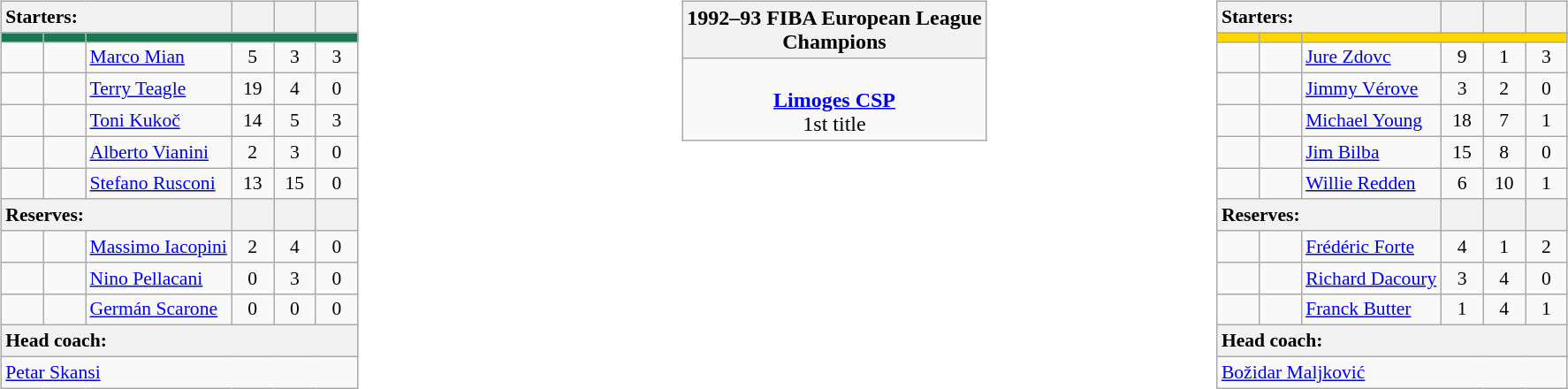<table style="width:100%;">
<tr>
<td valign=top width=33%><br><table class="wikitable" style="font-size:90%; text-align:center; margin:auto;" align=left>
<tr>
<th style="text-align:left" colspan=3>Starters:</th>
<th width=25></th>
<th width=25></th>
<th width=25></th>
</tr>
<tr>
<th style="background:#187950;" width=25></th>
<th style="background:#187950;" width=25></th>
<th colspan=4 style="background:#187950;"></th>
</tr>
<tr>
<td></td>
<td></td>
<td align=left> <a href='#'>Marco Mian</a></td>
<td>5</td>
<td>3</td>
<td>3</td>
</tr>
<tr>
<td></td>
<td></td>
<td align=left> <a href='#'>Terry Teagle</a></td>
<td>19</td>
<td>4</td>
<td>0</td>
</tr>
<tr>
<td></td>
<td></td>
<td align=left> <a href='#'>Toni Kukoč</a></td>
<td>14</td>
<td>5</td>
<td>3</td>
</tr>
<tr>
<td></td>
<td></td>
<td align=left> <a href='#'>Alberto Vianini</a></td>
<td>2</td>
<td>3</td>
<td>0</td>
</tr>
<tr>
<td></td>
<td></td>
<td align=left> <a href='#'>Stefano Rusconi</a></td>
<td>13</td>
<td>15</td>
<td>0</td>
</tr>
<tr>
<th style="text-align:left" colspan=3>Reserves:</th>
<th width=25></th>
<th width=25></th>
<th width=25></th>
</tr>
<tr>
<td></td>
<td></td>
<td align=left> <a href='#'>Massimo Iacopini</a></td>
<td>2</td>
<td>4</td>
<td>0</td>
</tr>
<tr>
<td></td>
<td></td>
<td align=left> <a href='#'>Nino Pellacani</a></td>
<td>0</td>
<td>3</td>
<td>0</td>
</tr>
<tr>
<td></td>
<td></td>
<td align=left> <a href='#'>Germán Scarone</a></td>
<td>0</td>
<td>0</td>
<td>0</td>
</tr>
<tr>
<th style="text-align:left" colspan=7>Head coach:</th>
</tr>
<tr>
<td colspan=7 align=left> <a href='#'>Petar Skansi</a></td>
</tr>
</table>
</td>
<td valign=top width=33%><br><table class=wikitable style="text-align:center; margin:auto">
<tr>
<th>1992–93 FIBA European League <br>Champions</th>
</tr>
<tr>
<td><br> <strong><a href='#'>Limoges CSP</a></strong><br>1st title</td>
</tr>
</table>
</td>
<td style="vertical-align:top; width:33%;"><br><table class="wikitable" style="font-size:90%; text-align:center; margin:auto;">
<tr>
<th style="text-align:left" colspan=3>Starters:</th>
<th width=25></th>
<th width=25></th>
<th width=25></th>
</tr>
<tr>
<th style="background:#FFD700;" width=25></th>
<th style="background:#FFD700;" width=25></th>
<th colspan=4 style="background:#FFD700;"></th>
</tr>
<tr>
<td></td>
<td></td>
<td align=left> <a href='#'>Jure Zdovc</a></td>
<td>9</td>
<td>1</td>
<td>3</td>
</tr>
<tr>
<td></td>
<td></td>
<td align=left> <a href='#'>Jimmy Vérove</a></td>
<td>3</td>
<td>2</td>
<td>0</td>
</tr>
<tr>
<td></td>
<td></td>
<td align=left> <a href='#'>Michael Young</a></td>
<td>18</td>
<td>7</td>
<td>1</td>
</tr>
<tr>
<td></td>
<td></td>
<td align=left> <a href='#'>Jim Bilba</a></td>
<td>15</td>
<td>8</td>
<td>0</td>
</tr>
<tr>
<td></td>
<td></td>
<td align=left> <a href='#'>Willie Redden</a></td>
<td>6</td>
<td>10</td>
<td>1</td>
</tr>
<tr>
<th style="text-align:left" colspan=3>Reserves:</th>
<th width=25></th>
<th width=25></th>
<th width=25></th>
</tr>
<tr>
<td></td>
<td></td>
<td align=left> <a href='#'>Frédéric Forte</a></td>
<td>4</td>
<td>1</td>
<td>2</td>
</tr>
<tr>
<td></td>
<td></td>
<td align=left> <a href='#'>Richard Dacoury</a></td>
<td>3</td>
<td>4</td>
<td>0</td>
</tr>
<tr>
<td></td>
<td></td>
<td align=left> <a href='#'>Franck Butter</a></td>
<td>1</td>
<td>4</td>
<td>1</td>
</tr>
<tr>
<th style="text-align:left" colspan=7>Head coach:</th>
</tr>
<tr>
<td colspan=7 align=left> <a href='#'>Božidar Maljković</a></td>
</tr>
</table>
</td>
</tr>
</table>
